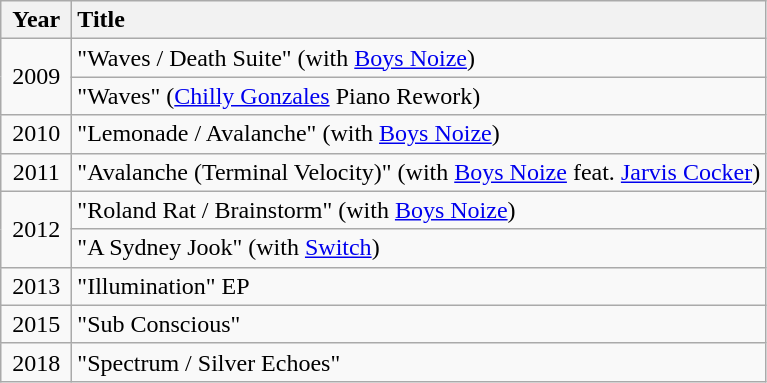<table class="wikitable">
<tr>
<th style="width:40px;">Year</th>
<th style="text-align:left">Title</th>
</tr>
<tr>
<td align="center" rowspan="2">2009</td>
<td>"Waves / Death Suite" (with <a href='#'>Boys Noize</a>)</td>
</tr>
<tr>
<td>"Waves" (<a href='#'>Chilly Gonzales</a> Piano Rework)</td>
</tr>
<tr>
<td align="center">2010</td>
<td>"Lemonade / Avalanche" (with <a href='#'>Boys Noize</a>)</td>
</tr>
<tr>
<td align="center">2011</td>
<td>"Avalanche (Terminal Velocity)" (with <a href='#'>Boys Noize</a> feat. <a href='#'>Jarvis Cocker</a>)</td>
</tr>
<tr>
<td align="center" rowspan="2">2012</td>
<td>"Roland Rat / Brainstorm" (with <a href='#'>Boys Noize</a>)</td>
</tr>
<tr>
<td>"A Sydney Jook" (with <a href='#'>Switch</a>)</td>
</tr>
<tr>
<td align="center">2013</td>
<td>"Illumination" EP</td>
</tr>
<tr>
<td align="center">2015</td>
<td>"Sub Conscious"</td>
</tr>
<tr>
<td align="center">2018</td>
<td>"Spectrum / Silver Echoes"</td>
</tr>
</table>
